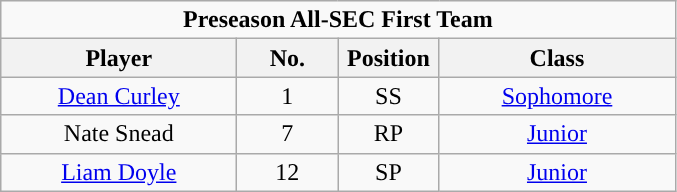<table class="wikitable" style="text-align:center">
<tr>
<td colspan="5"><strong>Preseason All-SEC First Team</strong></td>
</tr>
<tr>
<th style="width:150px; ">Player</th>
<th style="width:60px; ">No.</th>
<th style="width:60px; ">Position</th>
<th style="width:150px; ">Class</th>
</tr>
<tr>
<td><a href='#'>Dean Curley</a></td>
<td>1</td>
<td>SS</td>
<td><a href='#'>Sophomore</a></td>
</tr>
<tr>
<td>Nate Snead</td>
<td>7</td>
<td>RP</td>
<td><a href='#'>Junior</a></td>
</tr>
<tr>
<td><a href='#'>Liam Doyle</a></td>
<td>12</td>
<td>SP</td>
<td><a href='#'>Junior</a></td>
</tr>
</table>
